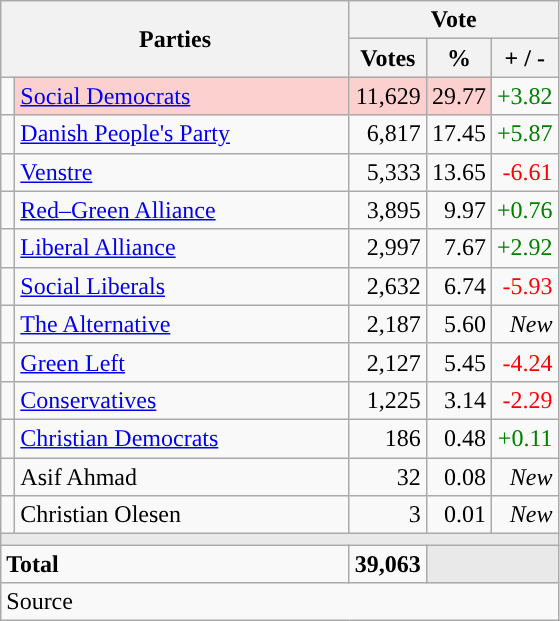<table class="wikitable" style="text-align:right;">
<tr>
<th style="text-align:centre;" rowspan="2" colspan="2" width="225">Parties</th>
<th colspan="3">Vote</th>
</tr>
<tr>
<th width="15">Votes</th>
<th width="15">%</th>
<th width="15">+ / -</th>
</tr>
<tr>
<td width="2" style="color:inherit;background:"></td>
<td bgcolor=#fbd0ce  align="left"><a href='#'>Social Democrats</a></td>
<td bgcolor=#fbd0ce>11,629</td>
<td bgcolor=#fbd0ce>29.77</td>
<td style=color:green;>+3.82</td>
</tr>
<tr>
<td width="2" style="color:inherit;background:"></td>
<td align="left"><a href='#'>Danish People's Party</a></td>
<td>6,817</td>
<td>17.45</td>
<td style=color:green;>+5.87</td>
</tr>
<tr>
<td width="2" style="color:inherit;background:"></td>
<td align="left"><a href='#'>Venstre</a></td>
<td>5,333</td>
<td>13.65</td>
<td style=color:red;>-6.61</td>
</tr>
<tr>
<td width="2" style="color:inherit;background:"></td>
<td align="left"><a href='#'>Red–Green Alliance</a></td>
<td>3,895</td>
<td>9.97</td>
<td style=color:green;>+0.76</td>
</tr>
<tr>
<td width="2" style="color:inherit;background:"></td>
<td align="left"><a href='#'>Liberal Alliance</a></td>
<td>2,997</td>
<td>7.67</td>
<td style=color:green;>+2.92</td>
</tr>
<tr>
<td width="2" style="color:inherit;background:"></td>
<td align="left"><a href='#'>Social Liberals</a></td>
<td>2,632</td>
<td>6.74</td>
<td style=color:red;>-5.93</td>
</tr>
<tr>
<td width="2" style="color:inherit;background:"></td>
<td align="left"><a href='#'>The Alternative</a></td>
<td>2,187</td>
<td>5.60</td>
<td><em>New</em></td>
</tr>
<tr>
<td width="2" style="color:inherit;background:"></td>
<td align="left"><a href='#'>Green Left</a></td>
<td>2,127</td>
<td>5.45</td>
<td style=color:red;>-4.24</td>
</tr>
<tr>
<td width="2" style="color:inherit;background:"></td>
<td align="left"><a href='#'>Conservatives</a></td>
<td>1,225</td>
<td>3.14</td>
<td style=color:red;>-2.29</td>
</tr>
<tr>
<td width="2" style="color:inherit;background:"></td>
<td align="left"><a href='#'>Christian Democrats</a></td>
<td>186</td>
<td>0.48</td>
<td style=color:green;>+0.11</td>
</tr>
<tr>
<td width="2" style="color:inherit;background:"></td>
<td align="left">Asif Ahmad</td>
<td>32</td>
<td>0.08</td>
<td><em>New</em></td>
</tr>
<tr>
<td width="2" style="color:inherit;background:"></td>
<td align="left">Christian Olesen</td>
<td>3</td>
<td>0.01</td>
<td><em>New</em></td>
</tr>
<tr>
<td colspan="7" bgcolor="#E9E9E9"></td>
</tr>
<tr>
<td align="left" colspan="2"><strong>Total</strong></td>
<td><strong>39,063</strong></td>
<td bgcolor="#E9E9E9" colspan="2"></td>
</tr>
<tr>
<td align="left" colspan="6">Source</td>
</tr>
</table>
